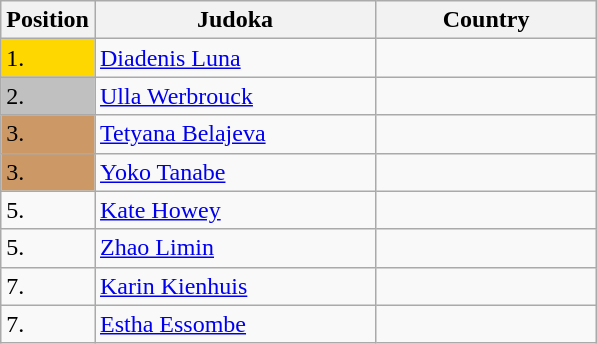<table class=wikitable>
<tr>
<th>Position</th>
<th width=180>Judoka</th>
<th width=140>Country</th>
</tr>
<tr>
<td bgcolor=gold>1.</td>
<td><a href='#'>Diadenis Luna</a></td>
<td></td>
</tr>
<tr>
<td bgcolor=silver>2.</td>
<td><a href='#'>Ulla Werbrouck</a></td>
<td></td>
</tr>
<tr>
<td bgcolor=CC9966>3.</td>
<td><a href='#'>Tetyana Belajeva</a></td>
<td></td>
</tr>
<tr>
<td bgcolor=CC9966>3.</td>
<td><a href='#'>Yoko Tanabe</a></td>
<td></td>
</tr>
<tr>
<td>5.</td>
<td><a href='#'>Kate Howey</a></td>
<td></td>
</tr>
<tr>
<td>5.</td>
<td><a href='#'>Zhao Limin</a></td>
<td></td>
</tr>
<tr>
<td>7.</td>
<td><a href='#'>Karin Kienhuis</a></td>
<td></td>
</tr>
<tr>
<td>7.</td>
<td><a href='#'>Estha Essombe</a></td>
<td></td>
</tr>
</table>
